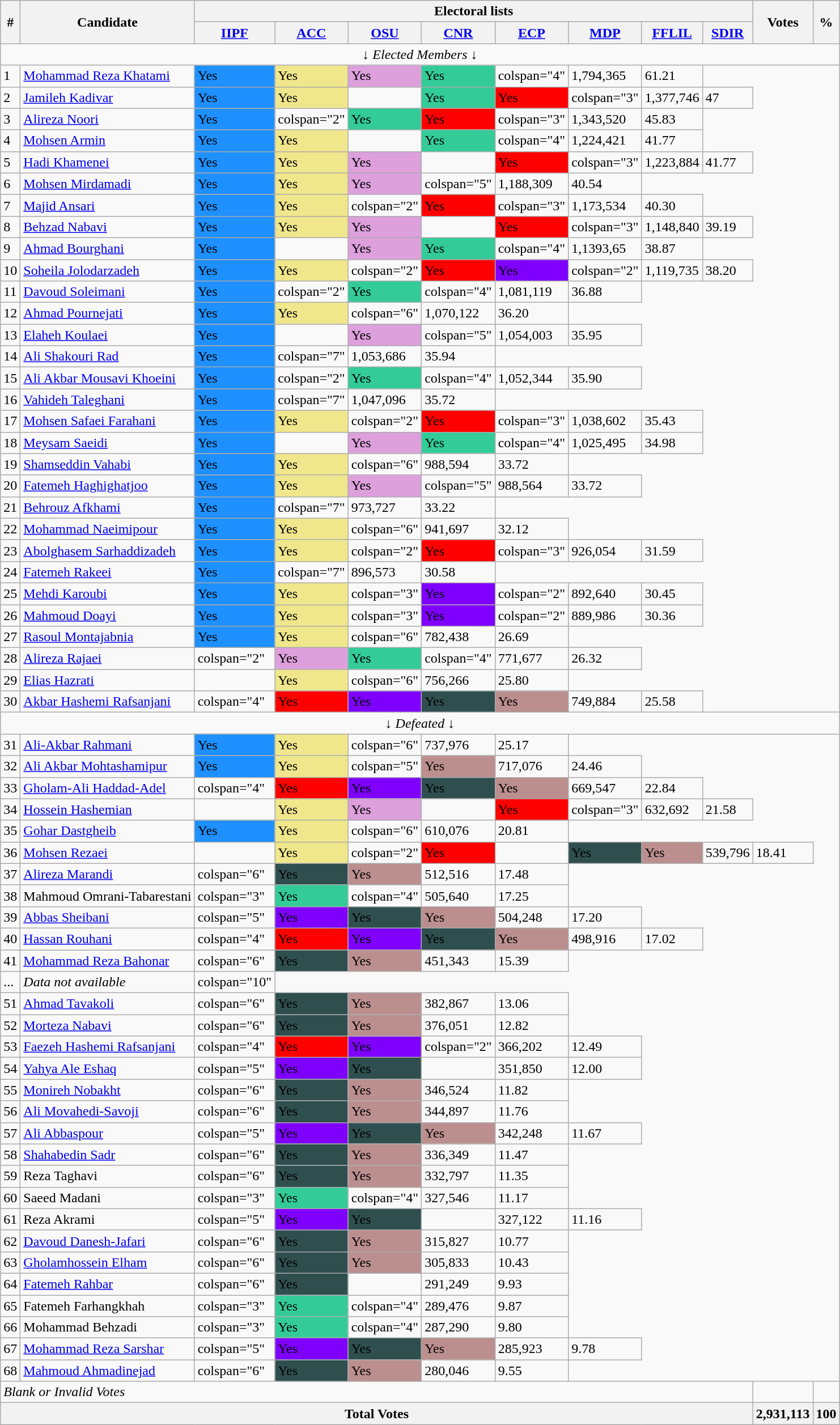<table class="wikitable">
<tr>
<th rowspan="2">#</th>
<th rowspan="2">Candidate</th>
<th colspan="8">Electoral lists</th>
<th rowspan="2">Votes</th>
<th rowspan="2">%</th>
</tr>
<tr>
<th><a href='#'>IIPF</a></th>
<th><a href='#'>ACC</a></th>
<th><a href='#'>OSU</a></th>
<th><a href='#'>CNR</a></th>
<th><a href='#'>ECP</a></th>
<th><a href='#'>MDP</a></th>
<th><a href='#'>FFLIL</a></th>
<th><a href='#'>SDIR</a></th>
</tr>
<tr>
<td align=center colspan="16">↓ <em>Elected Members</em> ↓</td>
</tr>
<tr>
<td>1</td>
<td><a href='#'>Mohammad Reza Khatami</a></td>
<td style="background:#1E90FF;"><span>Yes</span></td>
<td style="background:#F0E68C;"><span>Yes</span></td>
<td style="background:#DDA0DD;"><span>Yes</span></td>
<td style="background:#3C9;"><span>Yes</span></td>
<td>colspan="4" </td>
<td>1,794,365</td>
<td>61.21</td>
</tr>
<tr>
<td>2</td>
<td><a href='#'>Jamileh Kadivar</a></td>
<td style="background:#1E90FF;"><span>Yes</span></td>
<td style="background:#F0E68C;"><span>Yes</span></td>
<td></td>
<td style="background:#3C9;"><span>Yes</span></td>
<td style="background:#FF0000;"><span>Yes</span></td>
<td>colspan="3" </td>
<td>1,377,746</td>
<td>47</td>
</tr>
<tr>
<td>3</td>
<td><a href='#'>Alireza Noori</a></td>
<td style="background:#1E90FF;"><span>Yes</span></td>
<td>colspan="2" </td>
<td style="background:#3C9;"><span>Yes</span></td>
<td style="background:#FF0000;"><span>Yes</span></td>
<td>colspan="3" </td>
<td>1,343,520</td>
<td>45.83</td>
</tr>
<tr>
<td>4</td>
<td><a href='#'>Mohsen Armin</a></td>
<td style="background:#1E90FF;"><span>Yes</span></td>
<td style="background:#F0E68C;"><span>Yes</span></td>
<td></td>
<td style="background:#3C9;"><span>Yes</span></td>
<td>colspan="4" </td>
<td>1,224,421</td>
<td>41.77</td>
</tr>
<tr>
<td>5</td>
<td><a href='#'>Hadi Khamenei</a></td>
<td style="background:#1E90FF;"><span>Yes</span></td>
<td style="background:#F0E68C;"><span>Yes</span></td>
<td style="background:#DDA0DD;"><span>Yes</span></td>
<td></td>
<td style="background:#FF0000;"><span>Yes</span></td>
<td>colspan="3" </td>
<td>1,223,884</td>
<td>41.77</td>
</tr>
<tr>
<td>6</td>
<td><a href='#'>Mohsen Mirdamadi</a></td>
<td style="background:#1E90FF;"><span>Yes</span></td>
<td style="background:#F0E68C;"><span>Yes</span></td>
<td style="background:#DDA0DD;"><span>Yes</span></td>
<td>colspan="5" </td>
<td>1,188,309</td>
<td>40.54</td>
</tr>
<tr>
<td>7</td>
<td><a href='#'>Majid Ansari</a></td>
<td style="background:#1E90FF;"><span>Yes</span></td>
<td style="background:#F0E68C;"><span>Yes</span></td>
<td>colspan="2" </td>
<td style="background:#FF0000;"><span>Yes</span></td>
<td>colspan="3" </td>
<td>1,173,534</td>
<td>40.30</td>
</tr>
<tr>
<td>8</td>
<td><a href='#'>Behzad Nabavi</a></td>
<td style="background:#1E90FF;"><span>Yes</span></td>
<td style="background:#F0E68C;"><span>Yes</span></td>
<td style="background:#DDA0DD;"><span>Yes</span></td>
<td></td>
<td style="background:#FF0000;"><span>Yes</span></td>
<td>colspan="3" </td>
<td>1,148,840</td>
<td>39.19</td>
</tr>
<tr>
<td>9</td>
<td><a href='#'>Ahmad Bourghani</a></td>
<td style="background:#1E90FF;"><span>Yes</span></td>
<td></td>
<td style="background:#DDA0DD;"><span>Yes</span></td>
<td style="background:#3C9;"><span>Yes</span></td>
<td>colspan="4" </td>
<td>1,1393,65</td>
<td>38.87</td>
</tr>
<tr>
<td>10</td>
<td><a href='#'>Soheila Jolodarzadeh</a></td>
<td style="background:#1E90FF;"><span>Yes</span></td>
<td style="background:#F0E68C;"><span>Yes</span></td>
<td>colspan="2" </td>
<td style="background:#FF0000;"><span>Yes</span></td>
<td style="background:#7F00FF;"><span>Yes</span></td>
<td>colspan="2" </td>
<td>1,119,735</td>
<td>38.20</td>
</tr>
<tr>
<td>11</td>
<td><a href='#'>Davoud Soleimani</a></td>
<td style="background:#1E90FF;"><span>Yes</span></td>
<td>colspan="2" </td>
<td style="background:#3C9;"><span>Yes</span></td>
<td>colspan="4" </td>
<td>1,081,119</td>
<td>36.88</td>
</tr>
<tr>
<td>12</td>
<td><a href='#'>Ahmad Pournejati</a></td>
<td style="background:#1E90FF;"><span>Yes</span></td>
<td style="background:#F0E68C;"><span>Yes</span></td>
<td>colspan="6" </td>
<td>1,070,122</td>
<td>36.20</td>
</tr>
<tr>
<td>13</td>
<td><a href='#'>Elaheh Koulaei</a></td>
<td style="background:#1E90FF;"><span>Yes</span></td>
<td></td>
<td style="background:#DDA0DD;"><span>Yes</span></td>
<td>colspan="5" </td>
<td>1,054,003</td>
<td>35.95</td>
</tr>
<tr>
<td>14</td>
<td><a href='#'>Ali Shakouri Rad</a></td>
<td style="background:#1E90FF;"><span>Yes</span></td>
<td>colspan="7" </td>
<td>1,053,686</td>
<td>35.94</td>
</tr>
<tr>
<td>15</td>
<td><a href='#'>Ali Akbar Mousavi Khoeini</a></td>
<td style="background:#1E90FF;"><span>Yes</span></td>
<td>colspan="2" </td>
<td style="background:#3C9;"><span>Yes</span></td>
<td>colspan="4" </td>
<td>1,052,344</td>
<td>35.90</td>
</tr>
<tr>
<td>16</td>
<td><a href='#'>Vahideh Taleghani</a></td>
<td style="background:#1E90FF;"><span>Yes</span></td>
<td>colspan="7" </td>
<td>1,047,096</td>
<td>35.72</td>
</tr>
<tr>
<td>17</td>
<td><a href='#'>Mohsen Safaei Farahani</a></td>
<td style="background:#1E90FF;"><span>Yes</span></td>
<td style="background:#F0E68C;"><span>Yes</span></td>
<td>colspan="2" </td>
<td style="background:#FF0000;"><span>Yes</span></td>
<td>colspan="3" </td>
<td>1,038,602</td>
<td>35.43</td>
</tr>
<tr>
<td>18</td>
<td><a href='#'>Meysam Saeidi</a></td>
<td style="background:#1E90FF;"><span>Yes</span></td>
<td></td>
<td style="background:#DDA0DD;"><span>Yes</span></td>
<td style="background:#3C9;"><span>Yes</span></td>
<td>colspan="4" </td>
<td>1,025,495</td>
<td>34.98</td>
</tr>
<tr>
<td>19</td>
<td><a href='#'>Shamseddin Vahabi</a></td>
<td style="background:#1E90FF;"><span>Yes</span></td>
<td style="background:#F0E68C;"><span>Yes</span></td>
<td>colspan="6" </td>
<td>988,594</td>
<td>33.72</td>
</tr>
<tr>
<td>20</td>
<td><a href='#'>Fatemeh Haghighatjoo</a></td>
<td style="background:#1E90FF;"><span>Yes</span></td>
<td style="background:#F0E68C;"><span>Yes</span></td>
<td style="background:#DDA0DD;"><span>Yes</span></td>
<td>colspan="5" </td>
<td>988,564</td>
<td>33.72</td>
</tr>
<tr>
<td>21</td>
<td><a href='#'>Behrouz Afkhami</a></td>
<td style="background:#1E90FF;"><span>Yes</span></td>
<td>colspan="7" </td>
<td>973,727</td>
<td>33.22</td>
</tr>
<tr>
<td>22</td>
<td><a href='#'>Mohammad Naeimipour</a></td>
<td style="background:#1E90FF;"><span>Yes</span></td>
<td style="background:#F0E68C;"><span>Yes</span></td>
<td>colspan="6" </td>
<td>941,697</td>
<td>32.12</td>
</tr>
<tr>
<td>23</td>
<td><a href='#'>Abolghasem Sarhaddizadeh</a></td>
<td style="background:#1E90FF;"><span>Yes</span></td>
<td style="background:#F0E68C;"><span>Yes</span></td>
<td>colspan="2" </td>
<td style="background:#FF0000;"><span>Yes</span></td>
<td>colspan="3" </td>
<td>926,054</td>
<td>31.59</td>
</tr>
<tr>
<td>24</td>
<td><a href='#'>Fatemeh Rakeei</a></td>
<td style="background:#1E90FF;"><span>Yes</span></td>
<td>colspan="7" </td>
<td>896,573</td>
<td>30.58</td>
</tr>
<tr>
<td>25</td>
<td><a href='#'>Mehdi Karoubi</a></td>
<td style="background:#1E90FF;"><span>Yes</span></td>
<td style="background:#F0E68C;"><span>Yes</span></td>
<td>colspan="3" </td>
<td style="background:#7F00FF;"><span>Yes</span></td>
<td>colspan="2" </td>
<td>892,640</td>
<td>30.45</td>
</tr>
<tr>
<td>26</td>
<td><a href='#'>Mahmoud Doayi</a></td>
<td style="background:#1E90FF;"><span>Yes</span></td>
<td style="background:#F0E68C;"><span>Yes</span></td>
<td>colspan="3" </td>
<td style="background:#7F00FF;"><span>Yes</span></td>
<td>colspan="2" </td>
<td>889,986</td>
<td>30.36</td>
</tr>
<tr>
<td>27</td>
<td><a href='#'>Rasoul Montajabnia</a></td>
<td style="background:#1E90FF;"><span>Yes</span></td>
<td style="background:#F0E68C;"><span>Yes</span></td>
<td>colspan="6" </td>
<td>782,438</td>
<td>26.69</td>
</tr>
<tr>
<td>28</td>
<td><a href='#'>Alireza Rajaei</a></td>
<td>colspan="2" </td>
<td style="background:#DDA0DD;"><span>Yes</span></td>
<td style="background:#3C9;"><span>Yes</span></td>
<td>colspan="4" </td>
<td>771,677</td>
<td>26.32</td>
</tr>
<tr>
<td>29</td>
<td><a href='#'>Elias Hazrati</a></td>
<td></td>
<td style="background:#F0E68C;"><span>Yes</span></td>
<td>colspan="6" </td>
<td>756,266</td>
<td>25.80</td>
</tr>
<tr>
<td>30</td>
<td><a href='#'>Akbar Hashemi Rafsanjani</a></td>
<td>colspan="4" </td>
<td style="background:#FF0000;"><span>Yes</span></td>
<td style="background:#7F00FF;"><span>Yes</span></td>
<td style="background:#2F4F4F;"><span>Yes</span></td>
<td style="background:#BC8F8F;"><span>Yes</span></td>
<td>749,884</td>
<td>25.58</td>
</tr>
<tr>
<td align=center colspan="16">↓ <em>Defeated</em> ↓</td>
</tr>
<tr>
<td>31</td>
<td><a href='#'>Ali-Akbar Rahmani</a></td>
<td style="background:#1E90FF;"><span>Yes</span></td>
<td style="background:#F0E68C;"><span>Yes</span></td>
<td>colspan="6" </td>
<td>737,976</td>
<td>25.17</td>
</tr>
<tr>
<td>32</td>
<td><a href='#'>Ali Akbar Mohtashamipur</a></td>
<td style="background:#1E90FF;"><span>Yes</span></td>
<td style="background:#F0E68C;"><span>Yes</span></td>
<td>colspan="5" </td>
<td style="background:#BC8F8F;"><span>Yes</span></td>
<td>717,076</td>
<td>24.46</td>
</tr>
<tr>
<td>33</td>
<td><a href='#'>Gholam-Ali Haddad-Adel</a></td>
<td>colspan="4" </td>
<td style="background:#FF0000;"><span>Yes</span></td>
<td style="background:#7F00FF;"><span>Yes</span></td>
<td style="background:#2F4F4F;"><span>Yes</span></td>
<td style="background:#BC8F8F;"><span>Yes</span></td>
<td>669,547</td>
<td>22.84</td>
</tr>
<tr>
<td>34</td>
<td><a href='#'>Hossein Hashemian</a></td>
<td></td>
<td style="background:#F0E68C;"><span>Yes</span></td>
<td style="background:#DDA0DD;"><span>Yes</span></td>
<td></td>
<td style="background:#FF0000;"><span>Yes</span></td>
<td>colspan="3" </td>
<td>632,692</td>
<td>21.58</td>
</tr>
<tr>
<td>35</td>
<td><a href='#'>Gohar Dastgheib</a></td>
<td style="background:#1E90FF;"><span>Yes</span></td>
<td style="background:#F0E68C;"><span>Yes</span></td>
<td>colspan="6" </td>
<td>610,076</td>
<td>20.81</td>
</tr>
<tr>
<td>36</td>
<td><a href='#'>Mohsen Rezaei</a></td>
<td></td>
<td style="background:#F0E68C;"><span>Yes</span></td>
<td>colspan="2" </td>
<td style="background:#FF0000;"><span>Yes</span></td>
<td></td>
<td style="background:#2F4F4F;"><span>Yes</span></td>
<td style="background:#BC8F8F;"><span>Yes</span></td>
<td>539,796</td>
<td>18.41</td>
</tr>
<tr>
<td>37</td>
<td><a href='#'>Alireza Marandi</a></td>
<td>colspan="6" </td>
<td style="background:#2F4F4F;"><span>Yes</span></td>
<td style="background:#BC8F8F;"><span>Yes</span></td>
<td>512,516</td>
<td>17.48</td>
</tr>
<tr>
<td>38</td>
<td>Mahmoud Omrani-Tabarestani</td>
<td>colspan="3" </td>
<td style="background:#3C9;"><span>Yes</span></td>
<td>colspan="4" </td>
<td>505,640</td>
<td>17.25</td>
</tr>
<tr>
<td>39</td>
<td><a href='#'>Abbas Sheibani</a></td>
<td>colspan="5" </td>
<td style="background:#7F00FF;"><span>Yes</span></td>
<td style="background:#2F4F4F;"><span>Yes</span></td>
<td style="background:#BC8F8F;"><span>Yes</span></td>
<td>504,248</td>
<td>17.20</td>
</tr>
<tr>
<td>40</td>
<td><a href='#'>Hassan Rouhani</a></td>
<td>colspan="4" </td>
<td style="background:#FF0000;"><span>Yes</span></td>
<td style="background:#7F00FF;"><span>Yes</span></td>
<td style="background:#2F4F4F;"><span>Yes</span></td>
<td style="background:#BC8F8F;"><span>Yes</span></td>
<td>498,916</td>
<td>17.02</td>
</tr>
<tr>
<td>41</td>
<td><a href='#'>Mohammad Reza Bahonar</a></td>
<td>colspan="6" </td>
<td style="background:#2F4F4F;"><span>Yes</span></td>
<td style="background:#BC8F8F;"><span>Yes</span></td>
<td>451,343</td>
<td>15.39</td>
</tr>
<tr>
<td>...</td>
<td><em>Data not available</em></td>
<td>colspan="10" </td>
</tr>
<tr>
<td>51</td>
<td><a href='#'>Ahmad Tavakoli</a></td>
<td>colspan="6" </td>
<td style="background:#2F4F4F;"><span>Yes</span></td>
<td style="background:#BC8F8F;"><span>Yes</span></td>
<td>382,867</td>
<td>13.06</td>
</tr>
<tr>
<td>52</td>
<td><a href='#'>Morteza Nabavi</a></td>
<td>colspan="6" </td>
<td style="background:#2F4F4F;"><span>Yes</span></td>
<td style="background:#BC8F8F;"><span>Yes</span></td>
<td>376,051</td>
<td>12.82</td>
</tr>
<tr>
<td>53</td>
<td><a href='#'>Faezeh Hashemi Rafsanjani</a></td>
<td>colspan="4" </td>
<td style="background:#FF0000;"><span>Yes</span></td>
<td style="background:#7F00FF;"><span>Yes</span></td>
<td>colspan="2" </td>
<td>366,202</td>
<td>12.49</td>
</tr>
<tr>
<td>54</td>
<td><a href='#'>Yahya Ale Eshaq</a></td>
<td>colspan="5" </td>
<td style="background:#7F00FF;"><span>Yes</span></td>
<td style="background:#2F4F4F;"><span>Yes</span></td>
<td></td>
<td>351,850</td>
<td>12.00</td>
</tr>
<tr>
<td>55</td>
<td><a href='#'>Monireh Nobakht</a></td>
<td>colspan="6" </td>
<td style="background:#2F4F4F;"><span>Yes</span></td>
<td style="background:#BC8F8F;"><span>Yes</span></td>
<td>346,524</td>
<td>11.82</td>
</tr>
<tr>
<td>56</td>
<td><a href='#'>Ali Movahedi-Savoji</a></td>
<td>colspan="6" </td>
<td style="background:#2F4F4F;"><span>Yes</span></td>
<td style="background:#BC8F8F;"><span>Yes</span></td>
<td>344,897</td>
<td>11.76</td>
</tr>
<tr>
<td>57</td>
<td><a href='#'>Ali Abbaspour</a></td>
<td>colspan="5" </td>
<td style="background:#7F00FF;"><span>Yes</span></td>
<td style="background:#2F4F4F;"><span>Yes</span></td>
<td style="background:#BC8F8F;"><span>Yes</span></td>
<td>342,248</td>
<td>11.67</td>
</tr>
<tr>
<td>58</td>
<td><a href='#'>Shahabedin Sadr</a></td>
<td>colspan="6" </td>
<td style="background:#2F4F4F;"><span>Yes</span></td>
<td style="background:#BC8F8F;"><span>Yes</span></td>
<td>336,349</td>
<td>11.47</td>
</tr>
<tr>
<td>59</td>
<td>Reza Taghavi</td>
<td>colspan="6" </td>
<td style="background:#2F4F4F;"><span>Yes</span></td>
<td style="background:#BC8F8F;"><span>Yes</span></td>
<td>332,797</td>
<td>11.35</td>
</tr>
<tr>
<td>60</td>
<td>Saeed Madani</td>
<td>colspan="3" </td>
<td style="background:#3C9;"><span>Yes</span></td>
<td>colspan="4" </td>
<td>327,546</td>
<td>11.17</td>
</tr>
<tr>
<td>61</td>
<td>Reza Akrami</td>
<td>colspan="5" </td>
<td style="background:#7F00FF;"><span>Yes</span></td>
<td style="background:#2F4F4F;"><span>Yes</span></td>
<td></td>
<td>327,122</td>
<td>11.16</td>
</tr>
<tr>
<td>62</td>
<td><a href='#'>Davoud Danesh-Jafari</a></td>
<td>colspan="6" </td>
<td style="background:#2F4F4F;"><span>Yes</span></td>
<td style="background:#BC8F8F;"><span>Yes</span></td>
<td>315,827</td>
<td>10.77</td>
</tr>
<tr>
<td>63</td>
<td><a href='#'>Gholamhossein Elham</a></td>
<td>colspan="6" </td>
<td style="background:#2F4F4F;"><span>Yes</span></td>
<td style="background:#BC8F8F;"><span>Yes</span></td>
<td>305,833</td>
<td>10.43</td>
</tr>
<tr>
<td>64</td>
<td><a href='#'>Fatemeh Rahbar</a></td>
<td>colspan="6" </td>
<td style="background:#2F4F4F;"><span>Yes</span></td>
<td></td>
<td>291,249</td>
<td>9.93</td>
</tr>
<tr>
<td>65</td>
<td>Fatemeh Farhangkhah</td>
<td>colspan="3" </td>
<td style="background:#3C9;"><span>Yes</span></td>
<td>colspan="4" </td>
<td>289,476</td>
<td>9.87</td>
</tr>
<tr>
<td>66</td>
<td>Mohammad Behzadi</td>
<td>colspan="3" </td>
<td style="background:#3C9;"><span>Yes</span></td>
<td>colspan="4" </td>
<td>287,290</td>
<td>9.80</td>
</tr>
<tr>
<td>67</td>
<td><a href='#'>Mohammad Reza Sarshar</a></td>
<td>colspan="5" </td>
<td style="background:#7F00FF;"><span>Yes</span></td>
<td style="background:#2F4F4F;"><span>Yes</span></td>
<td style="background:#BC8F8F;"><span>Yes</span></td>
<td>285,923</td>
<td>9.78</td>
</tr>
<tr>
<td>68</td>
<td><a href='#'>Mahmoud Ahmadinejad</a></td>
<td>colspan="6" </td>
<td style="background:#2F4F4F;"><span>Yes</span></td>
<td style="background:#BC8F8F;"><span>Yes</span></td>
<td>280,046</td>
<td>9.55</td>
</tr>
<tr>
<td colspan="10"><em>Blank or Invalid Votes</em></td>
<td></td>
<td></td>
</tr>
<tr>
<th colspan="10">Total Votes</th>
<th>2,931,113</th>
<th>100</th>
</tr>
</table>
